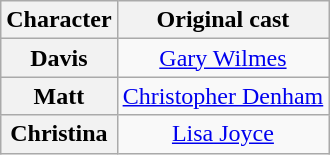<table class="wikitable plainrowheaders">
<tr>
<th scope="col">Character</th>
<th scope="col">Original cast</th>
</tr>
<tr>
<th scope="row">Davis</th>
<td align=center><a href='#'>Gary Wilmes</a></td>
</tr>
<tr>
<th scope="row">Matt</th>
<td align=center><a href='#'>Christopher Denham</a></td>
</tr>
<tr>
<th scope="row">Christina</th>
<td align=center><a href='#'>Lisa Joyce</a></td>
</tr>
</table>
